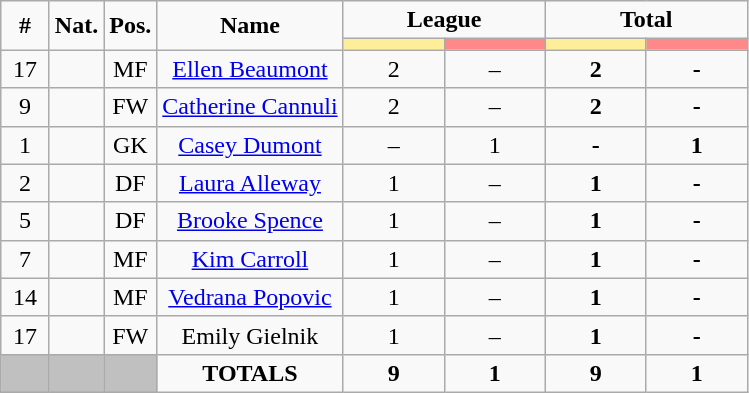<table class="wikitable" style="font-size: 100%; text-align: center;">
<tr>
<td width="25" rowspan="2" align="center"><strong>#</strong></td>
<td rowspan="2" align="center"><strong>Nat.</strong></td>
<td rowspan="2" align="center"><strong>Pos.</strong></td>
<td rowspan="2" align="center"><strong>Name</strong></td>
<td colspan="2" align="center"><strong>League</strong></td>
<td colspan="2" align="center"><strong>Total</strong></td>
</tr>
<tr>
<th width=60 style="background: #FFEE99"></th>
<th width=60 style="background: #FF8888"></th>
<th width=60 style="background: #FFEE99"></th>
<th width=60 style="background: #FF8888"></th>
</tr>
<tr>
<td>17</td>
<td></td>
<td>MF</td>
<td><a href='#'>Ellen Beaumont</a></td>
<td>2</td>
<td>–</td>
<td><strong>2</strong></td>
<td><strong>-</strong></td>
</tr>
<tr>
<td>9</td>
<td></td>
<td>FW</td>
<td><a href='#'>Catherine Cannuli</a></td>
<td>2</td>
<td>–</td>
<td><strong>2</strong></td>
<td><strong>-</strong></td>
</tr>
<tr>
<td>1</td>
<td></td>
<td>GK</td>
<td><a href='#'>Casey Dumont</a></td>
<td>–</td>
<td>1</td>
<td><strong>-</strong></td>
<td><strong>1</strong></td>
</tr>
<tr>
<td>2</td>
<td></td>
<td>DF</td>
<td><a href='#'>Laura Alleway</a></td>
<td>1</td>
<td>–</td>
<td><strong>1</strong></td>
<td><strong>-</strong></td>
</tr>
<tr>
<td>5</td>
<td></td>
<td>DF</td>
<td><a href='#'>Brooke Spence</a></td>
<td>1</td>
<td>–</td>
<td><strong>1</strong></td>
<td><strong>-</strong></td>
</tr>
<tr>
<td>7</td>
<td></td>
<td>MF</td>
<td><a href='#'>Kim Carroll</a></td>
<td>1</td>
<td>–</td>
<td><strong>1</strong></td>
<td><strong>-</strong></td>
</tr>
<tr>
<td>14</td>
<td></td>
<td>MF</td>
<td><a href='#'>Vedrana Popovic</a></td>
<td>1</td>
<td>–</td>
<td><strong>1</strong></td>
<td><strong>-</strong></td>
</tr>
<tr>
<td>17</td>
<td></td>
<td>FW</td>
<td>Emily Gielnik</td>
<td>1</td>
<td>–</td>
<td><strong>1</strong></td>
<td><strong>-</strong></td>
</tr>
<tr>
<th style="background: #C0C0C0"></th>
<th style="background: #C0C0C0"></th>
<th style="background: #C0C0C0"></th>
<td><strong>TOTALS</strong></td>
<td><strong>9</strong></td>
<td><strong>1</strong></td>
<td><strong>9</strong></td>
<td><strong>1</strong></td>
</tr>
</table>
